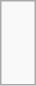<table style="background:#F9F9F9; border:1px solid #AAA; padding:5px; float:right; margin-left:20px;">
<tr>
<td><br><table style="font-size:12px; text-align:left;">
<tr>
<td><br></td>
</tr>
</table>
</td>
</tr>
</table>
